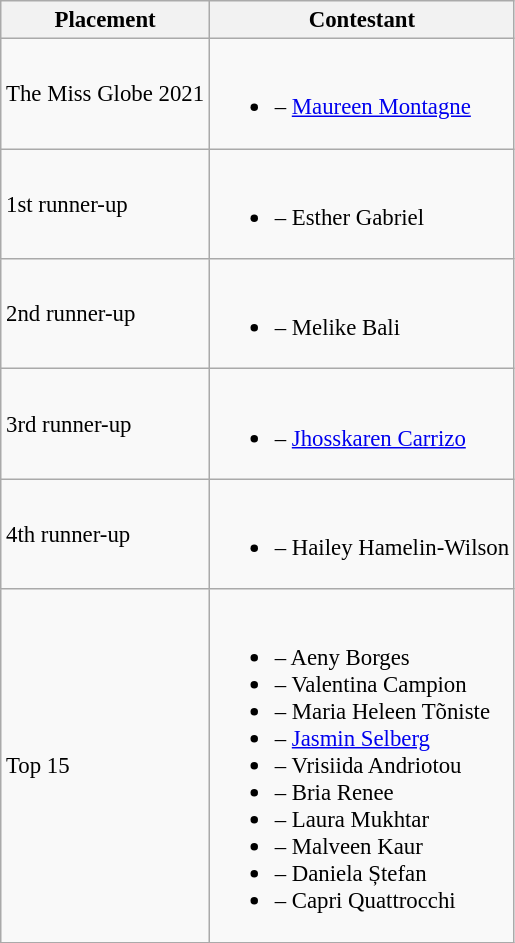<table class="wikitable sortable" style="font-size: 95%;">
<tr>
<th>Placement</th>
<th>Contestant</th>
</tr>
<tr>
<td>The Miss Globe 2021</td>
<td><br><ul><li> – <a href='#'>Maureen Montagne</a></li></ul></td>
</tr>
<tr>
<td>1st runner-up</td>
<td><br><ul><li> – Esther Gabriel</li></ul></td>
</tr>
<tr>
<td>2nd runner-up</td>
<td><br><ul><li> – Melike Bali</li></ul></td>
</tr>
<tr>
<td>3rd runner-up</td>
<td><br><ul><li> – <a href='#'>Jhosskaren Carrizo</a></li></ul></td>
</tr>
<tr>
<td>4th runner-up</td>
<td><br><ul><li> – Hailey Hamelin-Wilson</li></ul></td>
</tr>
<tr>
<td>Top 15</td>
<td><br><ul><li> – Aeny Borges</li><li> – Valentina Campion</li><li> – Maria Heleen Tõniste</li><li> – <a href='#'>Jasmin Selberg</a></li><li> – Vrisiida Andriotou</li><li> – Bria Renee</li><li> – Laura Mukhtar</li><li> – Malveen Kaur</li><li> – Daniela Ștefan</li><li> – Capri Quattrocchi</li></ul></td>
</tr>
</table>
